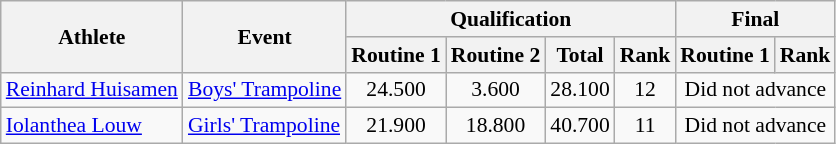<table class="wikitable" border="1" style="font-size:90%">
<tr>
<th rowspan=2>Athlete</th>
<th rowspan=2>Event</th>
<th colspan=4>Qualification</th>
<th colspan=2>Final</th>
</tr>
<tr>
<th>Routine 1</th>
<th>Routine 2</th>
<th>Total</th>
<th>Rank</th>
<th>Routine 1</th>
<th>Rank</th>
</tr>
<tr>
<td><a href='#'>Reinhard Huisamen</a></td>
<td><a href='#'>Boys' Trampoline</a></td>
<td align=center>24.500</td>
<td align=center>3.600</td>
<td align=center>28.100</td>
<td align=center>12</td>
<td align=center colspan=2>Did not advance</td>
</tr>
<tr>
<td><a href='#'>Iolanthea Louw</a></td>
<td><a href='#'>Girls' Trampoline</a></td>
<td align=center>21.900</td>
<td align=center>18.800</td>
<td align=center>40.700</td>
<td align=center>11</td>
<td align=center colspan=2>Did not advance</td>
</tr>
</table>
